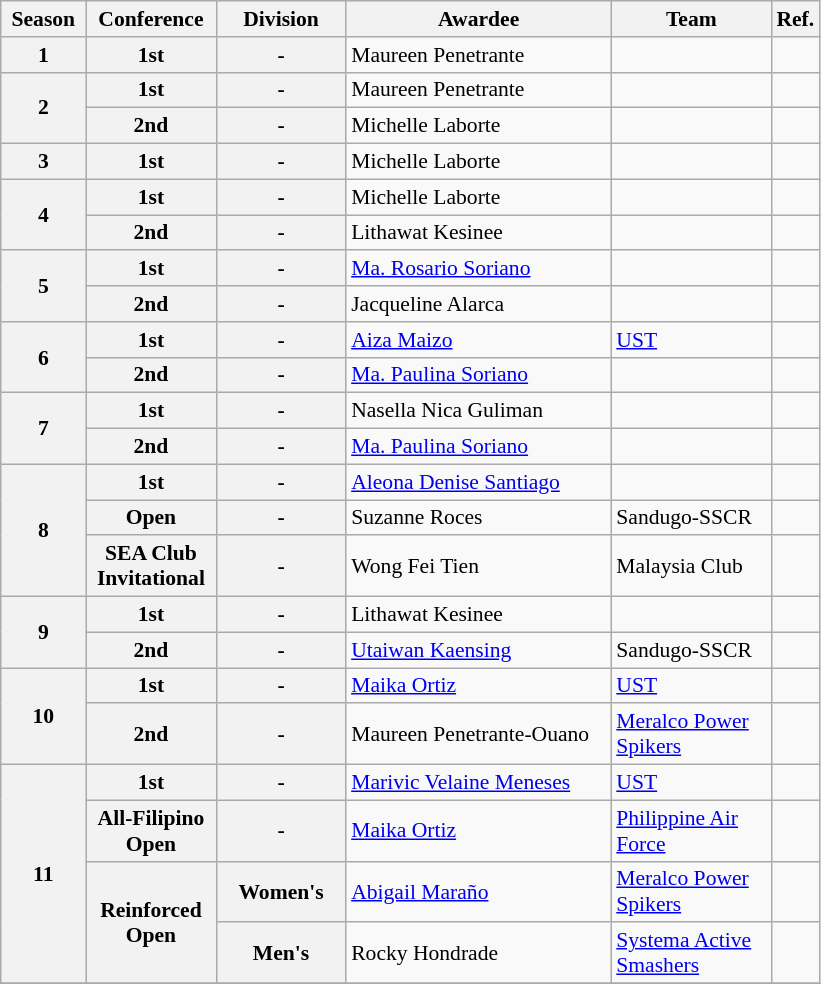<table class="wikitable" style="font-size:90%;">
<tr>
<th width="50">Season</th>
<th width="80">Conference</th>
<th width="80">Division</th>
<th width="170">Awardee</th>
<th width="100">Team</th>
<th width="20">Ref.</th>
</tr>
<tr>
<th>1</th>
<th>1st</th>
<th>-</th>
<td> Maureen Penetrante</td>
<td></td>
<td></td>
</tr>
<tr>
<th rowspan="2">2</th>
<th>1st</th>
<th>-</th>
<td> Maureen Penetrante</td>
<td></td>
<td></td>
</tr>
<tr>
<th>2nd</th>
<th>-</th>
<td> Michelle Laborte</td>
<td></td>
<td></td>
</tr>
<tr>
<th>3</th>
<th>1st</th>
<th>-</th>
<td> Michelle Laborte</td>
<td></td>
<td></td>
</tr>
<tr>
<th rowspan="2">4</th>
<th>1st</th>
<th>-</th>
<td> Michelle Laborte</td>
<td></td>
<td></td>
</tr>
<tr>
<th>2nd</th>
<th>-</th>
<td> Lithawat Kesinee</td>
<td></td>
<td></td>
</tr>
<tr>
<th rowspan="2">5</th>
<th>1st</th>
<th>-</th>
<td> <a href='#'>Ma. Rosario Soriano</a></td>
<td></td>
<td></td>
</tr>
<tr>
<th>2nd</th>
<th>-</th>
<td> Jacqueline Alarca</td>
<td></td>
<td></td>
</tr>
<tr>
<th rowspan="2">6</th>
<th>1st</th>
<th>-</th>
<td> <a href='#'>Aiza Maizo</a></td>
<td> <a href='#'>UST</a></td>
<td></td>
</tr>
<tr>
<th>2nd</th>
<th>-</th>
<td> <a href='#'>Ma. Paulina Soriano</a></td>
<td></td>
<td></td>
</tr>
<tr>
<th rowspan="2">7</th>
<th>1st</th>
<th>-</th>
<td> Nasella Nica Guliman</td>
<td></td>
<td></td>
</tr>
<tr>
<th>2nd</th>
<th>-</th>
<td> <a href='#'>Ma. Paulina Soriano</a></td>
<td></td>
<td align="center"></td>
</tr>
<tr>
<th rowspan="3">8</th>
<th>1st</th>
<th>-</th>
<td> <a href='#'>Aleona Denise Santiago</a></td>
<td></td>
<td align="center"></td>
</tr>
<tr>
<th>Open</th>
<th>-</th>
<td> Suzanne Roces</td>
<td> Sandugo-SSCR</td>
<td align="center"></td>
</tr>
<tr>
<th>SEA Club Invitational</th>
<th>-</th>
<td> Wong Fei Tien</td>
<td> Malaysia Club</td>
<td align="center"></td>
</tr>
<tr>
<th rowspan="2">9</th>
<th>1st</th>
<th>-</th>
<td> Lithawat Kesinee</td>
<td></td>
<td></td>
</tr>
<tr>
<th>2nd</th>
<th>-</th>
<td> <a href='#'>Utaiwan Kaensing</a></td>
<td> Sandugo-SSCR</td>
<td></td>
</tr>
<tr>
<th rowspan="2">10</th>
<th>1st</th>
<th>-</th>
<td> <a href='#'>Maika Ortiz</a></td>
<td> <a href='#'>UST</a></td>
<td></td>
</tr>
<tr>
<th>2nd</th>
<th>-</th>
<td> Maureen Penetrante-Ouano</td>
<td> <a href='#'>Meralco Power Spikers</a></td>
<td></td>
</tr>
<tr>
<th rowspan="4">11</th>
<th>1st</th>
<th>-</th>
<td> <a href='#'>Marivic Velaine Meneses</a></td>
<td> <a href='#'>UST</a></td>
<td></td>
</tr>
<tr>
<th>All-Filipino Open</th>
<th>-</th>
<td> <a href='#'>Maika Ortiz</a></td>
<td> <a href='#'>Philippine Air Force</a></td>
<td></td>
</tr>
<tr>
<th rowspan="2">Reinforced Open</th>
<th>Women's</th>
<td> <a href='#'>Abigail Maraño</a></td>
<td> <a href='#'>Meralco Power Spikers</a></td>
<td></td>
</tr>
<tr>
<th>Men's</th>
<td> Rocky Hondrade</td>
<td> <a href='#'>Systema Active Smashers</a></td>
<td></td>
</tr>
<tr>
</tr>
</table>
